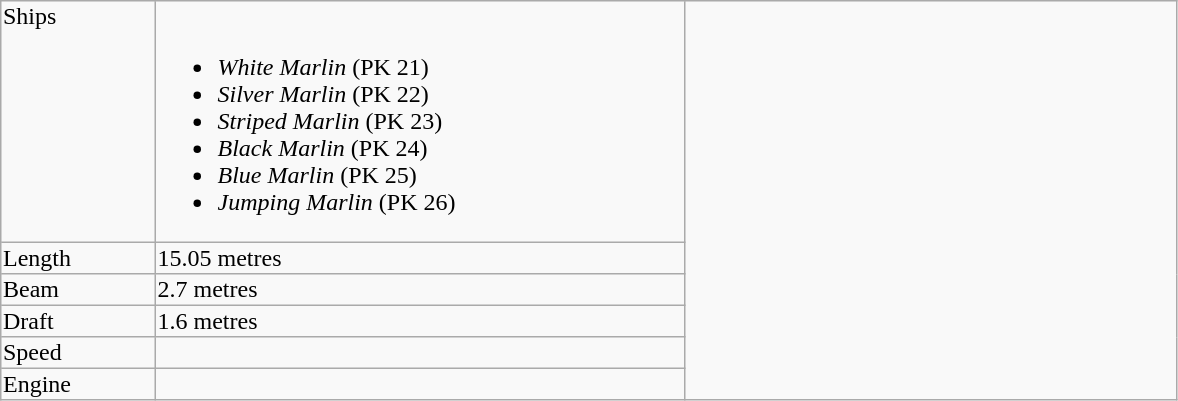<table align="left" border="1" style="background: #F9F9F9; border: 1px solid #AAA; border-collapse: collapse">
<tr>
<td valign="top" width="100">Ships</td>
<td valign="top" width="350"><br><ul><li><em>White Marlin</em> (PK 21)</li><li><em>Silver Marlin</em> (PK 22)</li><li><em>Striped Marlin</em> (PK 23)</li><li><em>Black Marlin</em> (PK 24)</li><li><em>Blue Marlin</em> (PK 25)</li><li><em>Jumping Marlin</em> (PK 26)</li></ul></td>
<td rowspan="6" width="325"></td>
</tr>
<tr>
<td valign="top" width="100">Length</td>
<td valign="top" width="350">15.05 metres</td>
</tr>
<tr>
<td valign="top" width="100">Beam</td>
<td valign="top" width="350">2.7 metres</td>
</tr>
<tr>
<td valign="top" width="100">Draft</td>
<td valign="top" width="350">1.6 metres</td>
</tr>
<tr>
<td valign="top" width="100">Speed</td>
<td valign="top" width="350"></td>
</tr>
<tr>
<td valign="top" width="100">Engine</td>
<td valign="top" width="350"></td>
</tr>
</table>
